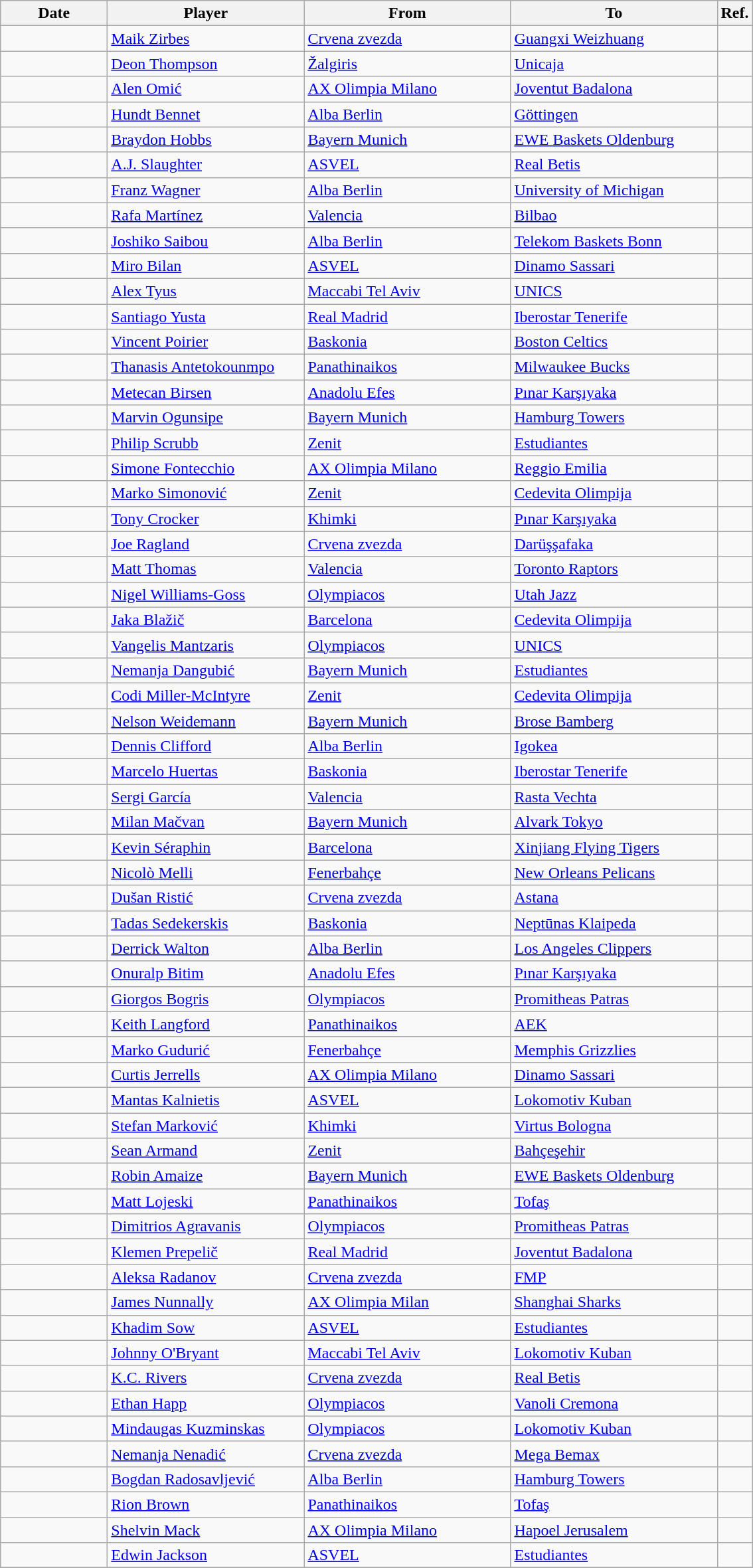<table class="wikitable sortable">
<tr>
<th width=100>Date</th>
<th width=190>Player</th>
<th style="width:200px;">From</th>
<th style="width:200px;">To</th>
<th>Ref.</th>
</tr>
<tr>
<td></td>
<td> <a href='#'>Maik Zirbes</a></td>
<td> <a href='#'>Crvena zvezda</a></td>
<td> <a href='#'>Guangxi Weizhuang</a></td>
<td></td>
</tr>
<tr>
<td></td>
<td> <a href='#'>Deon Thompson</a></td>
<td> <a href='#'>Žalgiris</a></td>
<td> <a href='#'>Unicaja</a></td>
<td></td>
</tr>
<tr>
<td></td>
<td> <a href='#'>Alen Omić</a></td>
<td> <a href='#'>AX Olimpia Milano</a></td>
<td> <a href='#'>Joventut Badalona</a></td>
<td></td>
</tr>
<tr>
<td></td>
<td> <a href='#'>Hundt Bennet</a></td>
<td> <a href='#'>Alba Berlin</a></td>
<td> <a href='#'>Göttingen</a></td>
<td></td>
</tr>
<tr>
<td></td>
<td> <a href='#'>Braydon Hobbs</a></td>
<td> <a href='#'>Bayern Munich</a></td>
<td> <a href='#'>EWE Baskets Oldenburg</a></td>
<td></td>
</tr>
<tr>
<td></td>
<td> <a href='#'>A.J. Slaughter</a></td>
<td> <a href='#'>ASVEL</a></td>
<td> <a href='#'>Real Betis</a></td>
<td></td>
</tr>
<tr>
<td></td>
<td> <a href='#'>Franz Wagner</a></td>
<td> <a href='#'>Alba Berlin</a></td>
<td> <a href='#'>University of Michigan</a></td>
<td></td>
</tr>
<tr>
<td></td>
<td> <a href='#'>Rafa Martínez</a></td>
<td> <a href='#'>Valencia</a></td>
<td> <a href='#'>Bilbao</a></td>
<td></td>
</tr>
<tr>
<td></td>
<td> <a href='#'>Joshiko Saibou</a></td>
<td> <a href='#'>Alba Berlin</a></td>
<td> <a href='#'>Telekom Baskets Bonn</a></td>
<td></td>
</tr>
<tr>
<td></td>
<td> <a href='#'>Miro Bilan</a></td>
<td> <a href='#'>ASVEL</a></td>
<td> <a href='#'>Dinamo Sassari</a></td>
<td></td>
</tr>
<tr>
<td></td>
<td> <a href='#'>Alex Tyus</a></td>
<td> <a href='#'>Maccabi Tel Aviv</a></td>
<td> <a href='#'>UNICS</a></td>
<td></td>
</tr>
<tr>
<td></td>
<td> <a href='#'>Santiago Yusta</a></td>
<td> <a href='#'>Real Madrid</a></td>
<td> <a href='#'>Iberostar Tenerife</a></td>
<td></td>
</tr>
<tr>
<td></td>
<td> <a href='#'>Vincent Poirier</a></td>
<td> <a href='#'>Baskonia</a></td>
<td> <a href='#'>Boston Celtics</a></td>
<td></td>
</tr>
<tr>
<td></td>
<td> <a href='#'>Thanasis Antetokounmpo</a></td>
<td> <a href='#'>Panathinaikos</a></td>
<td> <a href='#'>Milwaukee Bucks</a></td>
<td></td>
</tr>
<tr>
<td></td>
<td> <a href='#'>Metecan Birsen</a></td>
<td> <a href='#'>Anadolu Efes</a></td>
<td> <a href='#'>Pınar Karşıyaka</a></td>
<td></td>
</tr>
<tr>
<td></td>
<td> <a href='#'>Marvin Ogunsipe</a></td>
<td> <a href='#'>Bayern Munich</a></td>
<td> <a href='#'>Hamburg Towers</a></td>
<td></td>
</tr>
<tr>
<td></td>
<td> <a href='#'>Philip Scrubb</a></td>
<td> <a href='#'>Zenit</a></td>
<td> <a href='#'>Estudiantes</a></td>
<td></td>
</tr>
<tr>
<td></td>
<td> <a href='#'>Simone Fontecchio</a></td>
<td> <a href='#'>AX Olimpia Milano</a></td>
<td> <a href='#'>Reggio Emilia</a></td>
<td></td>
</tr>
<tr>
<td></td>
<td> <a href='#'>Marko Simonović</a></td>
<td> <a href='#'>Zenit</a></td>
<td> <a href='#'>Cedevita Olimpija</a></td>
<td></td>
</tr>
<tr>
<td></td>
<td> <a href='#'>Tony Crocker</a></td>
<td> <a href='#'>Khimki</a></td>
<td> <a href='#'>Pınar Karşıyaka</a></td>
<td></td>
</tr>
<tr>
<td></td>
<td> <a href='#'>Joe Ragland</a></td>
<td> <a href='#'>Crvena zvezda</a></td>
<td> <a href='#'>Darüşşafaka</a></td>
<td></td>
</tr>
<tr>
<td></td>
<td> <a href='#'>Matt Thomas</a></td>
<td> <a href='#'>Valencia</a></td>
<td> <a href='#'>Toronto Raptors</a></td>
<td></td>
</tr>
<tr>
<td></td>
<td> <a href='#'>Nigel Williams-Goss</a></td>
<td> <a href='#'>Olympiacos</a></td>
<td> <a href='#'>Utah Jazz</a></td>
<td></td>
</tr>
<tr>
<td></td>
<td> <a href='#'>Jaka Blažič</a></td>
<td> <a href='#'>Barcelona</a></td>
<td> <a href='#'>Cedevita Olimpija</a></td>
<td></td>
</tr>
<tr>
<td></td>
<td> <a href='#'>Vangelis Mantzaris</a></td>
<td> <a href='#'>Olympiacos</a></td>
<td> <a href='#'>UNICS</a></td>
<td></td>
</tr>
<tr>
<td></td>
<td> <a href='#'>Nemanja Dangubić</a></td>
<td> <a href='#'>Bayern Munich</a></td>
<td> <a href='#'>Estudiantes</a></td>
<td></td>
</tr>
<tr>
<td></td>
<td> <a href='#'>Codi Miller-McIntyre</a></td>
<td> <a href='#'>Zenit</a></td>
<td> <a href='#'>Cedevita Olimpija</a></td>
<td></td>
</tr>
<tr>
<td></td>
<td> <a href='#'>Nelson Weidemann</a></td>
<td> <a href='#'>Bayern Munich</a></td>
<td> <a href='#'>Brose Bamberg</a></td>
<td></td>
</tr>
<tr>
<td></td>
<td> <a href='#'>Dennis Clifford</a></td>
<td> <a href='#'>Alba Berlin</a></td>
<td> <a href='#'>Igokea</a></td>
<td></td>
</tr>
<tr>
<td></td>
<td> <a href='#'>Marcelo Huertas</a></td>
<td> <a href='#'>Baskonia</a></td>
<td> <a href='#'>Iberostar Tenerife</a></td>
<td></td>
</tr>
<tr>
<td></td>
<td> <a href='#'>Sergi García</a></td>
<td> <a href='#'>Valencia</a></td>
<td> <a href='#'>Rasta Vechta</a></td>
<td></td>
</tr>
<tr>
<td></td>
<td> <a href='#'>Milan Mačvan</a></td>
<td> <a href='#'>Bayern Munich</a></td>
<td> <a href='#'>Alvark Tokyo</a></td>
<td></td>
</tr>
<tr>
<td></td>
<td> <a href='#'>Kevin Séraphin</a></td>
<td> <a href='#'>Barcelona</a></td>
<td> <a href='#'>Xinjiang Flying Tigers</a></td>
<td></td>
</tr>
<tr>
<td></td>
<td> <a href='#'>Nicolò Melli</a></td>
<td> <a href='#'>Fenerbahçe</a></td>
<td> <a href='#'>New Orleans Pelicans</a></td>
<td></td>
</tr>
<tr>
<td></td>
<td> <a href='#'>Dušan Ristić</a></td>
<td> <a href='#'>Crvena zvezda</a></td>
<td> <a href='#'>Astana</a></td>
<td></td>
</tr>
<tr>
<td></td>
<td> <a href='#'>Tadas Sedekerskis</a></td>
<td> <a href='#'>Baskonia</a></td>
<td> <a href='#'>Neptūnas Klaipeda</a></td>
<td></td>
</tr>
<tr>
<td></td>
<td> <a href='#'>Derrick Walton</a></td>
<td> <a href='#'>Alba Berlin</a></td>
<td> <a href='#'>Los Angeles Clippers</a></td>
<td></td>
</tr>
<tr>
<td></td>
<td> <a href='#'>Onuralp Bitim</a></td>
<td> <a href='#'>Anadolu Efes</a></td>
<td> <a href='#'>Pınar Karşıyaka</a></td>
<td></td>
</tr>
<tr>
<td></td>
<td> <a href='#'>Giorgos Bogris</a></td>
<td> <a href='#'>Olympiacos</a></td>
<td> <a href='#'>Promitheas Patras</a></td>
<td></td>
</tr>
<tr>
<td></td>
<td> <a href='#'>Keith Langford</a></td>
<td> <a href='#'>Panathinaikos</a></td>
<td> <a href='#'>AEK</a></td>
<td></td>
</tr>
<tr>
<td></td>
<td> <a href='#'>Marko Gudurić</a></td>
<td> <a href='#'>Fenerbahçe</a></td>
<td> <a href='#'>Memphis Grizzlies</a></td>
<td></td>
</tr>
<tr>
<td></td>
<td> <a href='#'>Curtis Jerrells</a></td>
<td> <a href='#'>AX Olimpia Milano</a></td>
<td> <a href='#'>Dinamo Sassari</a></td>
<td></td>
</tr>
<tr>
<td></td>
<td> <a href='#'>Mantas Kalnietis</a></td>
<td> <a href='#'>ASVEL</a></td>
<td> <a href='#'>Lokomotiv Kuban</a></td>
<td></td>
</tr>
<tr>
<td></td>
<td> <a href='#'>Stefan Marković</a></td>
<td> <a href='#'>Khimki</a></td>
<td> <a href='#'>Virtus Bologna</a></td>
<td></td>
</tr>
<tr>
<td></td>
<td> <a href='#'>Sean Armand</a></td>
<td> <a href='#'>Zenit</a></td>
<td> <a href='#'>Bahçeşehir</a></td>
<td></td>
</tr>
<tr>
<td></td>
<td> <a href='#'>Robin Amaize</a></td>
<td> <a href='#'>Bayern Munich</a></td>
<td> <a href='#'>EWE Baskets Oldenburg</a></td>
<td></td>
</tr>
<tr>
<td></td>
<td> <a href='#'>Matt Lojeski</a></td>
<td> <a href='#'>Panathinaikos</a></td>
<td> <a href='#'>Tofaş</a></td>
<td></td>
</tr>
<tr>
<td></td>
<td> <a href='#'>Dimitrios Agravanis</a></td>
<td> <a href='#'>Olympiacos</a></td>
<td> <a href='#'>Promitheas Patras</a></td>
<td></td>
</tr>
<tr>
<td></td>
<td> <a href='#'>Klemen Prepelič</a></td>
<td> <a href='#'>Real Madrid</a></td>
<td> <a href='#'>Joventut Badalona</a></td>
<td></td>
</tr>
<tr>
<td></td>
<td> <a href='#'>Aleksa Radanov</a></td>
<td> <a href='#'>Crvena zvezda</a></td>
<td> <a href='#'>FMP</a></td>
<td></td>
</tr>
<tr>
<td></td>
<td> <a href='#'>James Nunnally</a></td>
<td> <a href='#'>AX Olimpia Milan</a></td>
<td> <a href='#'>Shanghai Sharks</a></td>
<td></td>
</tr>
<tr>
<td></td>
<td> <a href='#'>Khadim Sow</a></td>
<td> <a href='#'>ASVEL</a></td>
<td> <a href='#'>Estudiantes</a></td>
<td></td>
</tr>
<tr>
<td></td>
<td> <a href='#'>Johnny O'Bryant</a></td>
<td> <a href='#'>Maccabi Tel Aviv</a></td>
<td> <a href='#'>Lokomotiv Kuban</a></td>
<td></td>
</tr>
<tr>
<td></td>
<td> <a href='#'>K.C. Rivers</a></td>
<td> <a href='#'>Crvena zvezda</a></td>
<td> <a href='#'>Real Betis</a></td>
<td></td>
</tr>
<tr>
<td></td>
<td> <a href='#'>Ethan Happ</a></td>
<td> <a href='#'>Olympiacos</a></td>
<td> <a href='#'>Vanoli Cremona</a></td>
<td></td>
</tr>
<tr>
<td></td>
<td> <a href='#'>Mindaugas Kuzminskas</a></td>
<td> <a href='#'>Olympiacos</a></td>
<td> <a href='#'>Lokomotiv Kuban</a></td>
<td></td>
</tr>
<tr>
<td></td>
<td> <a href='#'>Nemanja Nenadić</a></td>
<td> <a href='#'>Crvena zvezda</a></td>
<td> <a href='#'>Mega Bemax</a></td>
<td></td>
</tr>
<tr>
<td></td>
<td> <a href='#'>Bogdan Radosavljević</a></td>
<td> <a href='#'>Alba Berlin</a></td>
<td> <a href='#'>Hamburg Towers</a></td>
<td></td>
</tr>
<tr>
<td></td>
<td> <a href='#'>Rion Brown</a></td>
<td> <a href='#'>Panathinaikos</a></td>
<td> <a href='#'>Tofaş</a></td>
<td></td>
</tr>
<tr>
<td></td>
<td> <a href='#'>Shelvin Mack</a></td>
<td> <a href='#'>AX Olimpia Milano</a></td>
<td> <a href='#'>Hapoel Jerusalem</a></td>
<td></td>
</tr>
<tr>
<td></td>
<td> <a href='#'>Edwin Jackson</a></td>
<td> <a href='#'>ASVEL</a></td>
<td> <a href='#'>Estudiantes</a></td>
<td></td>
</tr>
<tr>
</tr>
</table>
